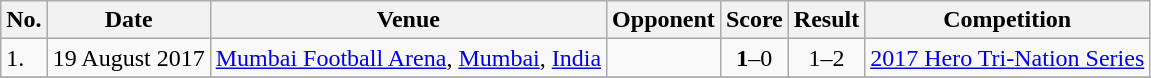<table class="wikitable">
<tr>
<th>No.</th>
<th>Date</th>
<th>Venue</th>
<th>Opponent</th>
<th>Score</th>
<th>Result</th>
<th>Competition</th>
</tr>
<tr>
<td>1.</td>
<td>19 August 2017</td>
<td><a href='#'>Mumbai Football Arena</a>, <a href='#'>Mumbai</a>, <a href='#'>India</a></td>
<td></td>
<td align=center><strong>1</strong>–0</td>
<td align=center>1–2</td>
<td><a href='#'>2017 Hero Tri-Nation Series</a></td>
</tr>
<tr>
</tr>
</table>
